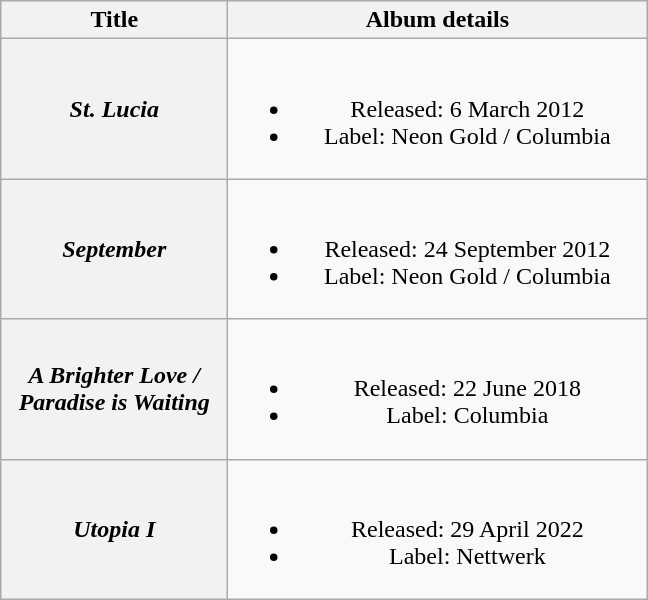<table class="wikitable plainrowheaders" style="text-align:center;">
<tr>
<th scope="col" style="width:9em;">Title</th>
<th scope="col" style="width:17em;">Album details</th>
</tr>
<tr>
<th scope="row"><em>St. Lucia</em></th>
<td><br><ul><li>Released: 6 March 2012</li><li>Label: Neon Gold / Columbia</li></ul></td>
</tr>
<tr>
<th scope="row"><em>September</em></th>
<td><br><ul><li>Released: 24 September 2012</li><li>Label: Neon Gold / Columbia</li></ul></td>
</tr>
<tr>
<th scope="row"><em>A Brighter Love / Paradise is Waiting</em></th>
<td><br><ul><li>Released: 22 June 2018</li><li>Label: Columbia</li></ul></td>
</tr>
<tr>
<th scope="row"><em>Utopia I</em></th>
<td><br><ul><li>Released: 29 April 2022</li><li>Label: Nettwerk</li></ul></td>
</tr>
</table>
